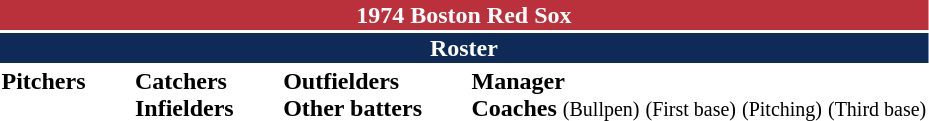<table class="toccolours" style="text-align: left;">
<tr>
<th colspan="10" style="background-color: #ba313c; color: white; text-align: center;">1974 Boston Red Sox</th>
</tr>
<tr>
<td colspan="10" style="background-color: #0d2b56; color: white; text-align: center;"><strong>Roster</strong></td>
</tr>
<tr>
<td valign="top"><strong>Pitchers</strong><br>











</td>
<td width="25px"></td>
<td valign="top"><strong>Catchers</strong><br>




<strong>Infielders</strong>










</td>
<td width="25px"></td>
<td valign="top"><strong>Outfielders</strong><br>






<strong>Other batters</strong>
</td>
<td width="25px"></td>
<td valign="top"><strong>Manager</strong><br>
<strong>Coaches</strong>
 <small>(Bullpen)</small>
 <small>(First base)</small>
 <small>(Pitching)</small>
 <small>(Third base)</small></td>
</tr>
<tr>
</tr>
</table>
